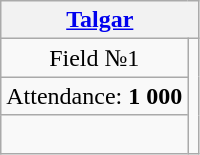<table class="wikitable" style="text-align:center;">
<tr>
<th colspan=2 align="center"><a href='#'>Talgar</a></th>
</tr>
<tr>
<td>Field №1</td>
<td rowspan=3 align="center"></td>
</tr>
<tr>
<td>Attendance: <strong>1 000</strong></td>
</tr>
<tr>
<td> </td>
</tr>
</table>
